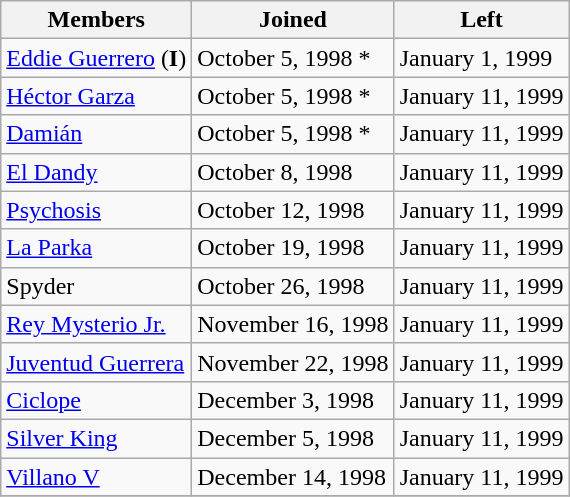<table class="wikitable">
<tr>
<th>Members</th>
<th>Joined</th>
<th>Left</th>
</tr>
<tr>
<td><a href='#'>Eddie Guerrero</a> (<strong>I</strong>)</td>
<td>October 5, 1998 *</td>
<td>January 1, 1999</td>
</tr>
<tr>
<td><a href='#'>Héctor Garza</a></td>
<td>October 5, 1998 *</td>
<td>January 11, 1999</td>
</tr>
<tr>
<td><a href='#'>Damián</a></td>
<td>October 5, 1998 *</td>
<td>January 11, 1999</td>
</tr>
<tr>
<td><a href='#'>El Dandy</a></td>
<td>October 8, 1998</td>
<td>January 11, 1999</td>
</tr>
<tr>
<td><a href='#'>Psychosis</a></td>
<td>October 12, 1998</td>
<td>January 11, 1999</td>
</tr>
<tr>
<td><a href='#'>La Parka</a></td>
<td>October 19, 1998</td>
<td>January 11, 1999</td>
</tr>
<tr>
<td>Spyder</td>
<td>October 26, 1998</td>
<td>January 11, 1999</td>
</tr>
<tr>
<td><a href='#'>Rey Mysterio Jr.</a></td>
<td>November 16, 1998</td>
<td>January 11, 1999</td>
</tr>
<tr>
<td><a href='#'>Juventud Guerrera</a></td>
<td>November 22, 1998</td>
<td>January 11, 1999</td>
</tr>
<tr>
<td><a href='#'>Ciclope</a></td>
<td>December 3, 1998</td>
<td>January 11, 1999</td>
</tr>
<tr>
<td><a href='#'>Silver King</a></td>
<td>December 5, 1998</td>
<td>January 11, 1999</td>
</tr>
<tr>
<td><a href='#'>Villano V</a></td>
<td>December 14, 1998</td>
<td>January 11, 1999</td>
</tr>
<tr>
</tr>
</table>
